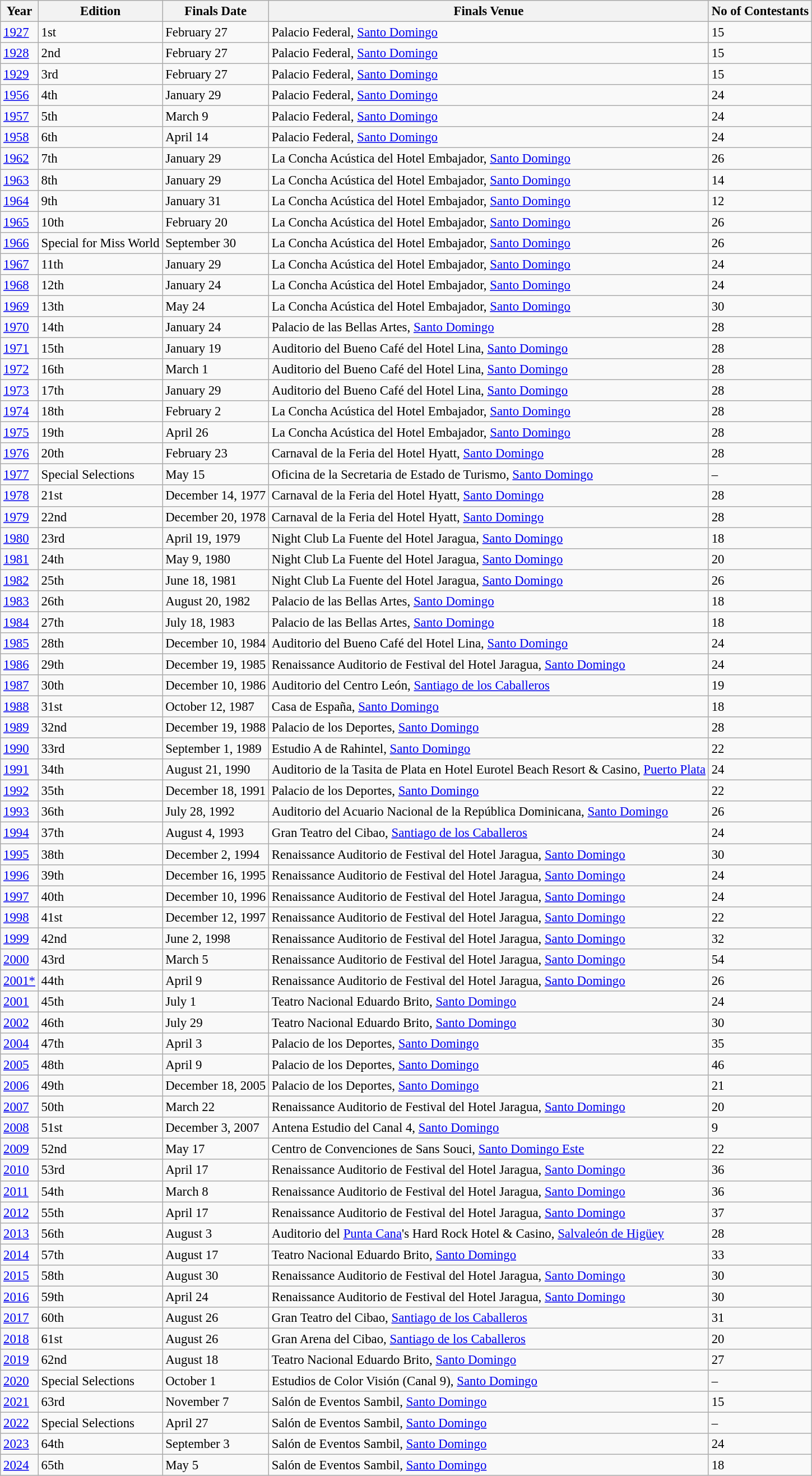<table class="wikitable sortable" style="font-size: 95%;">
<tr>
<th>Year</th>
<th>Edition</th>
<th>Finals Date</th>
<th>Finals Venue</th>
<th>No of Contestants</th>
</tr>
<tr>
<td><a href='#'>1927</a></td>
<td>1st</td>
<td>February 27</td>
<td>Palacio Federal, <a href='#'>Santo Domingo</a></td>
<td>15</td>
</tr>
<tr>
<td><a href='#'>1928</a></td>
<td>2nd</td>
<td>February 27</td>
<td>Palacio Federal, <a href='#'>Santo Domingo</a></td>
<td>15</td>
</tr>
<tr>
<td><a href='#'>1929</a></td>
<td>3rd</td>
<td>February 27</td>
<td>Palacio Federal, <a href='#'>Santo Domingo</a></td>
<td>15</td>
</tr>
<tr>
<td><a href='#'>1956</a></td>
<td>4th</td>
<td>January 29</td>
<td>Palacio Federal, <a href='#'>Santo Domingo</a></td>
<td>24</td>
</tr>
<tr>
<td><a href='#'>1957</a></td>
<td>5th</td>
<td>March 9</td>
<td>Palacio Federal, <a href='#'>Santo Domingo</a></td>
<td>24</td>
</tr>
<tr>
<td><a href='#'>1958</a></td>
<td>6th</td>
<td>April 14</td>
<td>Palacio Federal, <a href='#'>Santo Domingo</a></td>
<td>24</td>
</tr>
<tr>
<td><a href='#'>1962</a></td>
<td>7th</td>
<td>January 29</td>
<td>La Concha Acústica del Hotel Embajador, <a href='#'>Santo Domingo</a></td>
<td>26</td>
</tr>
<tr>
<td><a href='#'>1963</a></td>
<td>8th</td>
<td>January 29</td>
<td>La Concha Acústica del Hotel Embajador, <a href='#'>Santo Domingo</a></td>
<td>14</td>
</tr>
<tr>
<td><a href='#'>1964</a></td>
<td>9th</td>
<td>January 31</td>
<td>La Concha Acústica del Hotel Embajador, <a href='#'>Santo Domingo</a></td>
<td>12</td>
</tr>
<tr>
<td><a href='#'>1965</a></td>
<td>10th</td>
<td>February 20</td>
<td>La Concha Acústica del Hotel Embajador, <a href='#'>Santo Domingo</a></td>
<td>26</td>
</tr>
<tr>
<td><a href='#'>1966</a></td>
<td>Special for Miss World</td>
<td>September 30</td>
<td>La Concha Acústica del Hotel Embajador, <a href='#'>Santo Domingo</a></td>
<td>26</td>
</tr>
<tr>
<td><a href='#'>1967</a></td>
<td>11th</td>
<td>January 29</td>
<td>La Concha Acústica del Hotel Embajador, <a href='#'>Santo Domingo</a></td>
<td>24</td>
</tr>
<tr>
<td><a href='#'>1968</a></td>
<td>12th</td>
<td>January 24</td>
<td>La Concha Acústica del Hotel Embajador, <a href='#'>Santo Domingo</a></td>
<td>24</td>
</tr>
<tr>
<td><a href='#'>1969</a></td>
<td>13th</td>
<td>May 24</td>
<td>La Concha Acústica del Hotel Embajador, <a href='#'>Santo Domingo</a></td>
<td>30</td>
</tr>
<tr>
<td><a href='#'>1970</a></td>
<td>14th</td>
<td>January 24</td>
<td>Palacio de las Bellas Artes, <a href='#'>Santo Domingo</a></td>
<td>28</td>
</tr>
<tr>
<td><a href='#'>1971</a></td>
<td>15th</td>
<td>January 19</td>
<td>Auditorio del Bueno Café del Hotel Lina, <a href='#'>Santo Domingo</a></td>
<td>28</td>
</tr>
<tr>
<td><a href='#'>1972</a></td>
<td>16th</td>
<td>March 1</td>
<td>Auditorio del Bueno Café del Hotel Lina, <a href='#'>Santo Domingo</a></td>
<td>28</td>
</tr>
<tr>
<td><a href='#'>1973</a></td>
<td>17th</td>
<td>January 29</td>
<td>Auditorio del Bueno Café del Hotel Lina, <a href='#'>Santo Domingo</a></td>
<td>28</td>
</tr>
<tr>
<td><a href='#'>1974</a></td>
<td>18th</td>
<td>February 2</td>
<td>La Concha Acústica del Hotel Embajador, <a href='#'>Santo Domingo</a></td>
<td>28</td>
</tr>
<tr>
<td><a href='#'>1975</a></td>
<td>19th</td>
<td>April 26</td>
<td>La Concha Acústica del Hotel Embajador, <a href='#'>Santo Domingo</a></td>
<td>28</td>
</tr>
<tr>
<td><a href='#'>1976</a></td>
<td>20th</td>
<td>February 23</td>
<td>Carnaval de la Feria del Hotel Hyatt, <a href='#'>Santo Domingo</a></td>
<td>28</td>
</tr>
<tr>
<td><a href='#'>1977</a></td>
<td>Special Selections</td>
<td>May 15</td>
<td>Oficina de la Secretaria de Estado de Turismo, <a href='#'>Santo Domingo</a></td>
<td>–</td>
</tr>
<tr>
<td><a href='#'>1978</a></td>
<td>21st</td>
<td>December 14, 1977</td>
<td>Carnaval de la Feria del Hotel Hyatt, <a href='#'>Santo Domingo</a></td>
<td>28</td>
</tr>
<tr>
<td><a href='#'>1979</a></td>
<td>22nd</td>
<td>December 20, 1978</td>
<td>Carnaval de la Feria del Hotel Hyatt, <a href='#'>Santo Domingo</a></td>
<td>28</td>
</tr>
<tr>
<td><a href='#'>1980</a></td>
<td>23rd</td>
<td>April 19, 1979</td>
<td>Night Club La Fuente del Hotel Jaragua, <a href='#'>Santo Domingo</a></td>
<td>18</td>
</tr>
<tr>
<td><a href='#'>1981</a></td>
<td>24th</td>
<td>May 9, 1980</td>
<td>Night Club La Fuente del Hotel Jaragua, <a href='#'>Santo Domingo</a></td>
<td>20</td>
</tr>
<tr>
<td><a href='#'>1982</a></td>
<td>25th</td>
<td>June 18, 1981</td>
<td>Night Club La Fuente del Hotel Jaragua, <a href='#'>Santo Domingo</a></td>
<td>26</td>
</tr>
<tr>
<td><a href='#'>1983</a></td>
<td>26th</td>
<td>August 20, 1982</td>
<td>Palacio de las Bellas Artes, <a href='#'>Santo Domingo</a></td>
<td>18</td>
</tr>
<tr>
<td><a href='#'>1984</a></td>
<td>27th</td>
<td>July 18, 1983</td>
<td>Palacio de las Bellas Artes, <a href='#'>Santo Domingo</a></td>
<td>18</td>
</tr>
<tr>
<td><a href='#'>1985</a></td>
<td>28th</td>
<td>December 10, 1984</td>
<td>Auditorio del Bueno Café del Hotel Lina, <a href='#'>Santo Domingo</a></td>
<td>24</td>
</tr>
<tr>
<td><a href='#'>1986</a></td>
<td>29th</td>
<td>December 19, 1985</td>
<td>Renaissance Auditorio de Festival del Hotel Jaragua, <a href='#'>Santo Domingo</a></td>
<td>24</td>
</tr>
<tr>
<td><a href='#'>1987</a></td>
<td>30th</td>
<td>December 10, 1986</td>
<td>Auditorio del Centro León, <a href='#'>Santiago de los Caballeros</a></td>
<td>19</td>
</tr>
<tr>
<td><a href='#'>1988</a></td>
<td>31st</td>
<td>October 12, 1987</td>
<td>Casa de España, <a href='#'>Santo Domingo</a></td>
<td>18</td>
</tr>
<tr>
<td><a href='#'>1989</a></td>
<td>32nd</td>
<td>December 19, 1988</td>
<td>Palacio de los Deportes, <a href='#'>Santo Domingo</a></td>
<td>28</td>
</tr>
<tr>
<td><a href='#'>1990</a></td>
<td>33rd</td>
<td>September 1, 1989</td>
<td>Estudio A de Rahintel, <a href='#'>Santo Domingo</a></td>
<td>22</td>
</tr>
<tr>
<td><a href='#'>1991</a></td>
<td>34th</td>
<td>August 21, 1990</td>
<td>Auditorio de la Tasita de Plata en Hotel Eurotel Beach Resort & Casino, <a href='#'>Puerto Plata</a></td>
<td>24</td>
</tr>
<tr>
<td><a href='#'>1992</a></td>
<td>35th</td>
<td>December 18, 1991</td>
<td>Palacio de los Deportes, <a href='#'>Santo Domingo</a></td>
<td>22</td>
</tr>
<tr>
<td><a href='#'>1993</a></td>
<td>36th</td>
<td>July 28, 1992</td>
<td>Auditorio del Acuario Nacional de la República Dominicana, <a href='#'>Santo Domingo</a></td>
<td>26</td>
</tr>
<tr>
<td><a href='#'>1994</a></td>
<td>37th</td>
<td>August 4, 1993</td>
<td>Gran Teatro del Cibao, <a href='#'>Santiago de los Caballeros</a></td>
<td>24</td>
</tr>
<tr>
<td><a href='#'>1995</a></td>
<td>38th</td>
<td>December 2, 1994</td>
<td>Renaissance Auditorio de Festival del Hotel Jaragua, <a href='#'>Santo Domingo</a></td>
<td>30</td>
</tr>
<tr>
<td><a href='#'>1996</a></td>
<td>39th</td>
<td>December 16, 1995</td>
<td>Renaissance Auditorio de Festival del Hotel Jaragua, <a href='#'>Santo Domingo</a></td>
<td>24</td>
</tr>
<tr>
<td><a href='#'>1997</a></td>
<td>40th</td>
<td>December 10, 1996</td>
<td>Renaissance Auditorio de Festival del Hotel Jaragua, <a href='#'>Santo Domingo</a></td>
<td>24</td>
</tr>
<tr>
<td><a href='#'>1998</a></td>
<td>41st</td>
<td>December 12, 1997</td>
<td>Renaissance Auditorio de Festival del Hotel Jaragua, <a href='#'>Santo Domingo</a></td>
<td>22</td>
</tr>
<tr>
<td><a href='#'>1999</a></td>
<td>42nd</td>
<td>June 2, 1998</td>
<td>Renaissance Auditorio de Festival del Hotel Jaragua, <a href='#'>Santo Domingo</a></td>
<td>32</td>
</tr>
<tr>
<td><a href='#'>2000</a></td>
<td>43rd</td>
<td>March 5</td>
<td>Renaissance Auditorio de Festival del Hotel Jaragua, <a href='#'>Santo Domingo</a></td>
<td>54</td>
</tr>
<tr>
<td><a href='#'>2001*</a></td>
<td>44th</td>
<td>April 9</td>
<td>Renaissance Auditorio de Festival del Hotel Jaragua, <a href='#'>Santo Domingo</a></td>
<td>26</td>
</tr>
<tr>
<td><a href='#'>2001</a></td>
<td>45th</td>
<td>July 1</td>
<td>Teatro Nacional Eduardo Brito, <a href='#'>Santo Domingo</a></td>
<td>24</td>
</tr>
<tr>
<td><a href='#'>2002</a></td>
<td>46th</td>
<td>July 29</td>
<td>Teatro Nacional Eduardo Brito, <a href='#'>Santo Domingo</a></td>
<td>30</td>
</tr>
<tr>
<td><a href='#'>2004</a></td>
<td>47th</td>
<td>April 3</td>
<td>Palacio de los Deportes, <a href='#'>Santo Domingo</a></td>
<td>35</td>
</tr>
<tr>
<td><a href='#'>2005</a></td>
<td>48th</td>
<td>April 9</td>
<td>Palacio de los Deportes, <a href='#'>Santo Domingo</a></td>
<td>46</td>
</tr>
<tr>
<td><a href='#'>2006</a></td>
<td>49th</td>
<td>December 18, 2005</td>
<td>Palacio de los Deportes, <a href='#'>Santo Domingo</a></td>
<td>21</td>
</tr>
<tr>
<td><a href='#'>2007</a></td>
<td>50th</td>
<td>March 22</td>
<td>Renaissance Auditorio de Festival del Hotel Jaragua, <a href='#'>Santo Domingo</a></td>
<td>20</td>
</tr>
<tr>
<td><a href='#'>2008</a></td>
<td>51st</td>
<td>December 3, 2007</td>
<td>Antena Estudio del Canal 4, <a href='#'>Santo Domingo</a></td>
<td>9</td>
</tr>
<tr>
<td><a href='#'>2009</a></td>
<td>52nd</td>
<td>May 17</td>
<td>Centro de Convenciones de Sans Souci, <a href='#'>Santo Domingo Este</a></td>
<td>22</td>
</tr>
<tr>
<td><a href='#'>2010</a></td>
<td>53rd</td>
<td>April 17</td>
<td>Renaissance Auditorio de Festival del Hotel Jaragua, <a href='#'>Santo Domingo</a></td>
<td>36</td>
</tr>
<tr>
<td><a href='#'>2011</a></td>
<td>54th</td>
<td>March 8</td>
<td>Renaissance Auditorio de Festival del Hotel Jaragua, <a href='#'>Santo Domingo</a></td>
<td>36</td>
</tr>
<tr>
<td><a href='#'>2012</a></td>
<td>55th</td>
<td>April 17</td>
<td>Renaissance Auditorio de Festival del Hotel Jaragua, <a href='#'>Santo Domingo</a></td>
<td>37</td>
</tr>
<tr>
<td><a href='#'>2013</a></td>
<td>56th</td>
<td>August 3</td>
<td>Auditorio del <a href='#'>Punta Cana</a>'s Hard Rock Hotel & Casino, <a href='#'>Salvaleón de Higüey</a></td>
<td>28</td>
</tr>
<tr>
<td><a href='#'>2014</a></td>
<td>57th</td>
<td>August 17</td>
<td>Teatro Nacional Eduardo Brito, <a href='#'>Santo Domingo</a></td>
<td>33</td>
</tr>
<tr>
<td><a href='#'>2015</a></td>
<td>58th</td>
<td>August 30</td>
<td>Renaissance Auditorio de Festival del Hotel Jaragua, <a href='#'>Santo Domingo</a></td>
<td>30</td>
</tr>
<tr>
<td><a href='#'>2016</a></td>
<td>59th</td>
<td>April 24</td>
<td>Renaissance Auditorio de Festival del Hotel Jaragua, <a href='#'>Santo Domingo</a></td>
<td>30</td>
</tr>
<tr>
<td><a href='#'>2017</a></td>
<td>60th</td>
<td>August 26</td>
<td>Gran Teatro del Cibao, <a href='#'>Santiago de los Caballeros</a></td>
<td>31</td>
</tr>
<tr>
<td><a href='#'>2018</a></td>
<td>61st</td>
<td>August 26</td>
<td>Gran Arena del Cibao, <a href='#'>Santiago de los Caballeros</a></td>
<td>20</td>
</tr>
<tr>
<td><a href='#'>2019</a></td>
<td>62nd</td>
<td>August 18</td>
<td>Teatro Nacional Eduardo Brito, <a href='#'>Santo Domingo</a></td>
<td>27</td>
</tr>
<tr>
<td><a href='#'>2020</a></td>
<td>Special Selections</td>
<td>October 1</td>
<td>Estudios de Color Visión (Canal 9), <a href='#'>Santo Domingo</a></td>
<td>–</td>
</tr>
<tr>
<td><a href='#'>2021</a></td>
<td>63rd</td>
<td>November 7</td>
<td>Salón de Eventos Sambil, <a href='#'>Santo Domingo</a></td>
<td>15</td>
</tr>
<tr>
<td><a href='#'>2022</a></td>
<td>Special Selections</td>
<td>April 27</td>
<td>Salón de Eventos Sambil, <a href='#'>Santo Domingo</a></td>
<td>–</td>
</tr>
<tr>
<td><a href='#'>2023</a></td>
<td>64th</td>
<td>September 3</td>
<td>Salón de Eventos Sambil, <a href='#'>Santo Domingo</a></td>
<td>24</td>
</tr>
<tr>
<td><a href='#'>2024</a></td>
<td>65th</td>
<td>May 5</td>
<td>Salón de Eventos Sambil, <a href='#'>Santo Domingo</a></td>
<td>18</td>
</tr>
</table>
